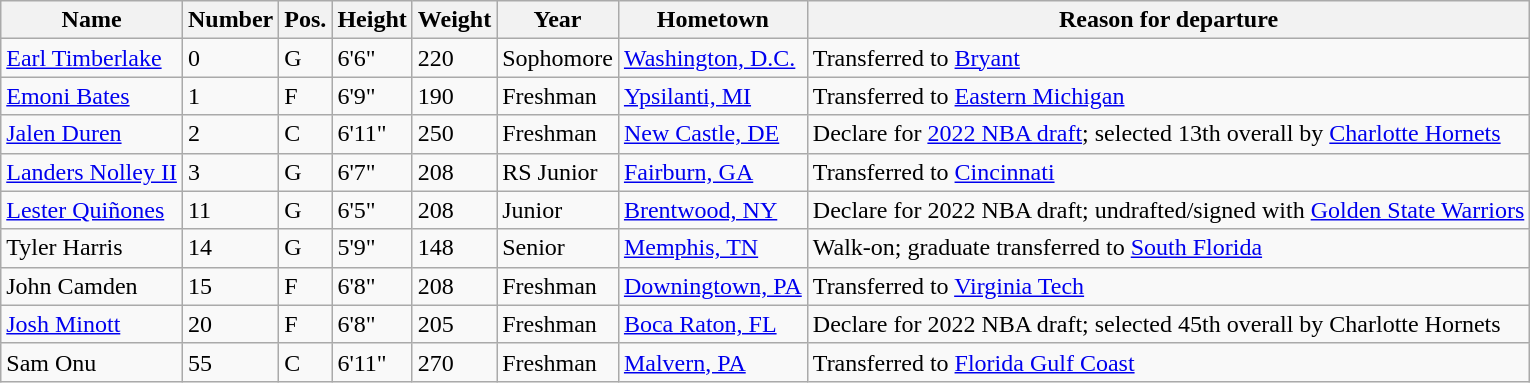<table class="wikitable sortable" border="1">
<tr>
<th>Name</th>
<th>Number</th>
<th>Pos.</th>
<th>Height</th>
<th>Weight</th>
<th>Year</th>
<th>Hometown</th>
<th class="unsortable">Reason for departure</th>
</tr>
<tr>
<td><a href='#'>Earl Timberlake</a></td>
<td>0</td>
<td>G</td>
<td>6'6"</td>
<td>220</td>
<td>Sophomore</td>
<td><a href='#'>Washington, D.C.</a></td>
<td>Transferred to <a href='#'>Bryant</a></td>
</tr>
<tr>
<td><a href='#'>Emoni Bates</a></td>
<td>1</td>
<td>F</td>
<td>6'9"</td>
<td>190</td>
<td>Freshman</td>
<td><a href='#'>Ypsilanti, MI</a></td>
<td>Transferred to <a href='#'>Eastern Michigan</a></td>
</tr>
<tr>
<td><a href='#'>Jalen Duren</a></td>
<td>2</td>
<td>C</td>
<td>6'11"</td>
<td>250</td>
<td>Freshman</td>
<td><a href='#'>New Castle, DE</a></td>
<td>Declare for <a href='#'>2022 NBA draft</a>; selected 13th overall by <a href='#'>Charlotte Hornets</a></td>
</tr>
<tr>
<td><a href='#'>Landers Nolley II</a></td>
<td>3</td>
<td>G</td>
<td>6'7"</td>
<td>208</td>
<td>RS Junior</td>
<td><a href='#'>Fairburn, GA</a></td>
<td>Transferred to <a href='#'>Cincinnati</a></td>
</tr>
<tr>
<td><a href='#'>Lester Quiñones</a></td>
<td>11</td>
<td>G</td>
<td>6'5"</td>
<td>208</td>
<td>Junior</td>
<td><a href='#'>Brentwood, NY</a></td>
<td>Declare for 2022 NBA draft; undrafted/signed with <a href='#'>Golden State Warriors</a></td>
</tr>
<tr>
<td>Tyler Harris</td>
<td>14</td>
<td>G</td>
<td>5'9"</td>
<td>148</td>
<td>Senior</td>
<td><a href='#'>Memphis, TN</a></td>
<td>Walk-on; graduate transferred to <a href='#'>South Florida</a></td>
</tr>
<tr>
<td>John Camden</td>
<td>15</td>
<td>F</td>
<td>6'8"</td>
<td>208</td>
<td>Freshman</td>
<td><a href='#'>Downingtown, PA</a></td>
<td>Transferred to <a href='#'>Virginia Tech</a></td>
</tr>
<tr>
<td><a href='#'>Josh Minott</a></td>
<td>20</td>
<td>F</td>
<td>6'8"</td>
<td>205</td>
<td>Freshman</td>
<td><a href='#'>Boca Raton, FL</a></td>
<td>Declare for 2022 NBA draft; selected 45th overall by Charlotte Hornets</td>
</tr>
<tr>
<td>Sam Onu</td>
<td>55</td>
<td>C</td>
<td>6'11"</td>
<td>270</td>
<td>Freshman</td>
<td><a href='#'>Malvern, PA</a></td>
<td>Transferred to <a href='#'>Florida Gulf Coast</a></td>
</tr>
</table>
